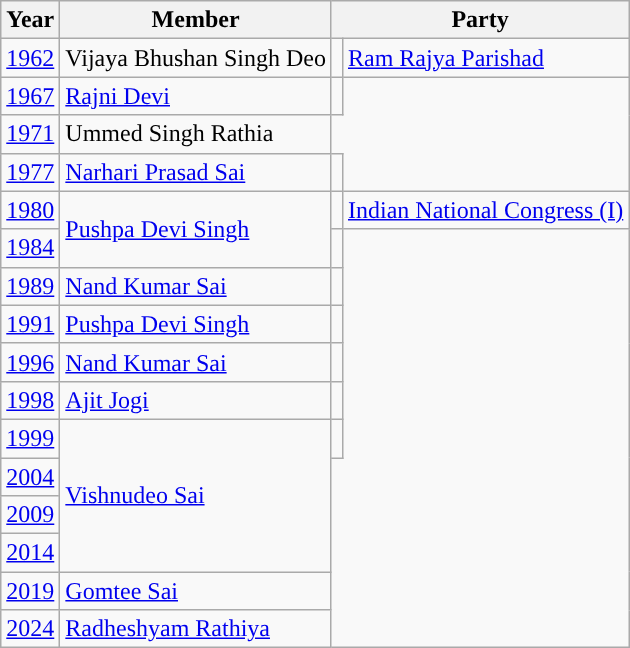<table class="wikitable">
<tr>
<th>Year</th>
<th>Member</th>
<th colspan=2>Party</th>
</tr>
<tr>
<td><a href='#'>1962</a></td>
<td>Vijaya Bhushan Singh Deo</td>
<td style="background-color: "></td>
<td><a href='#'>Ram Rajya Parishad</a></td>
</tr>
<tr>
<td><a href='#'>1967</a></td>
<td><a href='#'>Rajni Devi</a></td>
<td></td>
</tr>
<tr>
<td><a href='#'>1971</a></td>
<td>Ummed Singh Rathia</td>
</tr>
<tr>
<td><a href='#'>1977</a></td>
<td><a href='#'>Narhari Prasad Sai</a></td>
<td></td>
</tr>
<tr>
<td><a href='#'>1980</a></td>
<td rowspan="2"><a href='#'>Pushpa Devi Singh</a></td>
<td style="background-color: "></td>
<td><a href='#'>Indian National Congress (I)</a></td>
</tr>
<tr>
<td><a href='#'>1984</a></td>
<td></td>
</tr>
<tr>
<td><a href='#'>1989</a></td>
<td><a href='#'>Nand Kumar Sai</a></td>
<td></td>
</tr>
<tr>
<td><a href='#'>1991</a></td>
<td><a href='#'>Pushpa Devi Singh</a></td>
<td></td>
</tr>
<tr>
<td><a href='#'>1996</a></td>
<td><a href='#'>Nand Kumar Sai</a></td>
<td></td>
</tr>
<tr>
<td><a href='#'>1998</a></td>
<td><a href='#'>Ajit Jogi</a></td>
<td></td>
</tr>
<tr>
<td><a href='#'>1999</a></td>
<td rowspan="4"><a href='#'>Vishnudeo Sai</a></td>
<td></td>
</tr>
<tr>
<td><a href='#'>2004</a></td>
</tr>
<tr>
<td><a href='#'>2009</a></td>
</tr>
<tr>
<td><a href='#'>2014</a></td>
</tr>
<tr>
<td><a href='#'>2019</a></td>
<td><a href='#'>Gomtee Sai</a></td>
</tr>
<tr>
<td><a href='#'>2024</a></td>
<td><a href='#'>Radheshyam Rathiya</a></td>
</tr>
</table>
